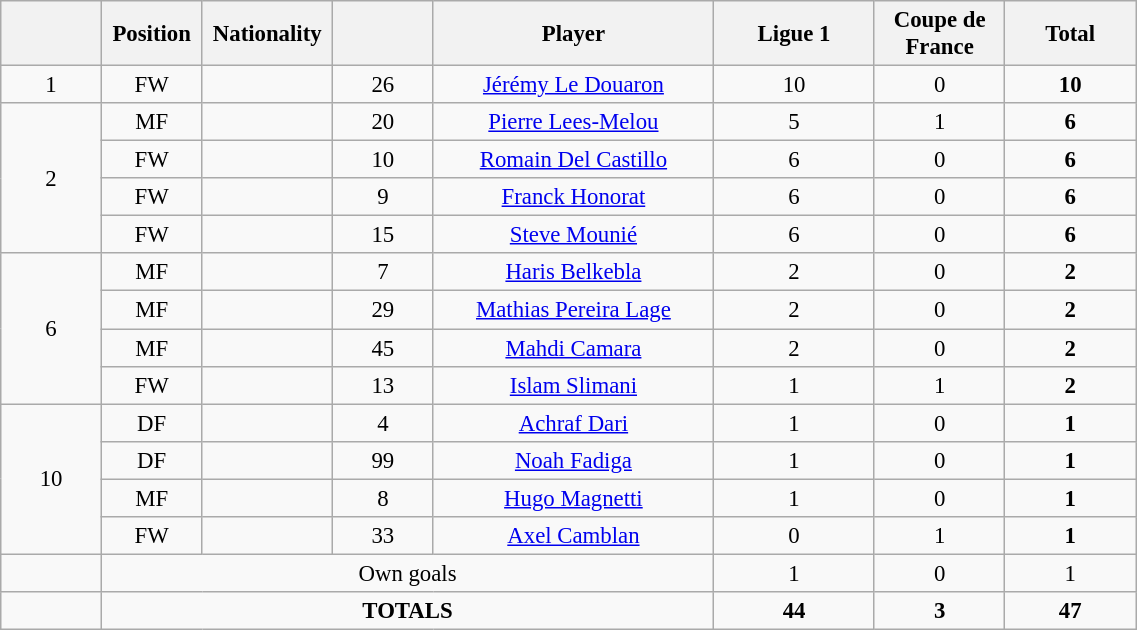<table class="wikitable" style="font-size: 95%; text-align: center;">
<tr>
<th width=60></th>
<th width=60>Position</th>
<th width=80>Nationality</th>
<th width=60></th>
<th width=180>Player</th>
<th width=100>Ligue 1</th>
<th width=80>Coupe de France</th>
<th width=80>Total</th>
</tr>
<tr>
<td rowspan=1>1</td>
<td>FW</td>
<td></td>
<td>26</td>
<td><a href='#'>Jérémy Le Douaron</a></td>
<td>10</td>
<td>0</td>
<td><strong>10</strong></td>
</tr>
<tr>
<td rowspan=4>2</td>
<td>MF</td>
<td></td>
<td>20</td>
<td><a href='#'>Pierre Lees-Melou</a></td>
<td>5</td>
<td>1</td>
<td><strong>6</strong></td>
</tr>
<tr>
<td>FW</td>
<td></td>
<td>10</td>
<td><a href='#'>Romain Del Castillo</a></td>
<td>6</td>
<td>0</td>
<td><strong>6</strong></td>
</tr>
<tr>
<td>FW</td>
<td></td>
<td>9</td>
<td><a href='#'>Franck Honorat</a></td>
<td>6</td>
<td>0</td>
<td><strong>6</strong></td>
</tr>
<tr>
<td>FW</td>
<td></td>
<td>15</td>
<td><a href='#'>Steve Mounié</a></td>
<td>6</td>
<td>0</td>
<td><strong>6</strong></td>
</tr>
<tr>
<td rowspan=4>6</td>
<td>MF</td>
<td></td>
<td>7</td>
<td><a href='#'>Haris Belkebla</a></td>
<td>2</td>
<td>0</td>
<td><strong>2</strong></td>
</tr>
<tr>
<td>MF</td>
<td></td>
<td>29</td>
<td><a href='#'>Mathias Pereira Lage</a></td>
<td>2</td>
<td>0</td>
<td><strong>2</strong></td>
</tr>
<tr>
<td>MF</td>
<td></td>
<td>45</td>
<td><a href='#'>Mahdi Camara</a></td>
<td>2</td>
<td>0</td>
<td><strong>2</strong></td>
</tr>
<tr>
<td>FW</td>
<td></td>
<td>13</td>
<td><a href='#'>Islam Slimani</a></td>
<td>1</td>
<td>1</td>
<td><strong>2</strong></td>
</tr>
<tr>
<td rowspan=4>10</td>
<td>DF</td>
<td></td>
<td>4</td>
<td><a href='#'>Achraf Dari</a></td>
<td>1</td>
<td>0</td>
<td><strong>1</strong></td>
</tr>
<tr>
<td>DF</td>
<td></td>
<td>99</td>
<td><a href='#'>Noah Fadiga</a></td>
<td>1</td>
<td>0</td>
<td><strong>1</strong></td>
</tr>
<tr>
<td>MF</td>
<td></td>
<td>8</td>
<td><a href='#'>Hugo Magnetti</a></td>
<td>1</td>
<td>0</td>
<td><strong>1</strong></td>
</tr>
<tr>
<td>FW</td>
<td></td>
<td>33</td>
<td><a href='#'>Axel Camblan</a></td>
<td>0</td>
<td>1</td>
<td><strong>1</strong></td>
</tr>
<tr>
<td rowspan="1"></td>
<td colspan=4>Own goals</td>
<td>1</td>
<td>0</td>
<td>1</td>
</tr>
<tr>
<td rowspan="1"></td>
<td colspan=4><strong>TOTALS</strong></td>
<td><strong>44</strong></td>
<td><strong>3</strong></td>
<td><strong>47</strong></td>
</tr>
</table>
